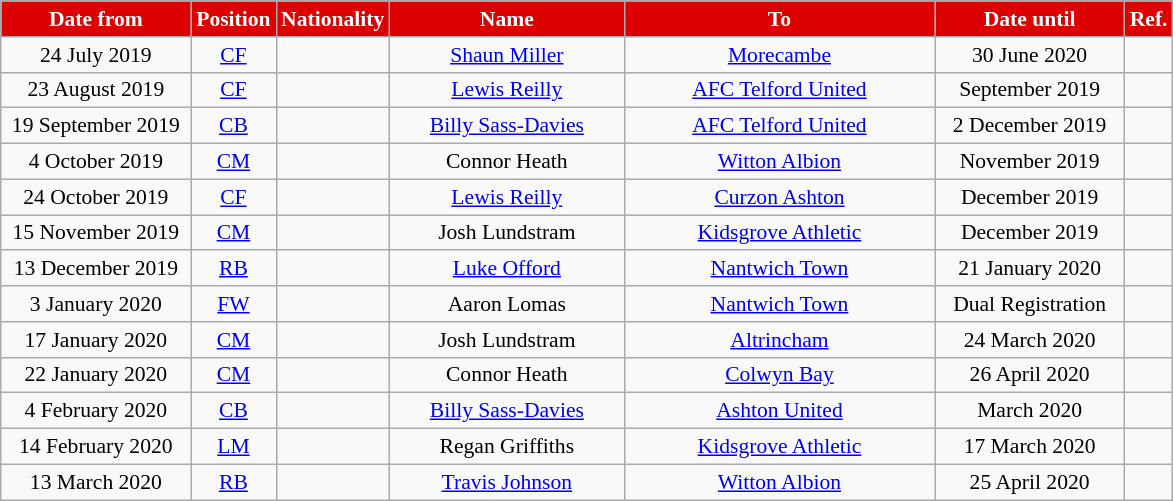<table class="wikitable"  style="text-align:center; font-size:90%; ">
<tr>
<th style="background:#d00; color:#FFFFFF; width:120px;">Date from</th>
<th style="background:#d00; color:#FFFFFF; width:50px;">Position</th>
<th style="background:#d00; color:#FFFFFF; width:50px;">Nationality</th>
<th style="background:#d00; color:#FFFFFF; width:150px;">Name</th>
<th style="background:#d00; color:#FFFFFF; width:200px;">To</th>
<th style="background:#d00; color:#FFFFFF; width:120px;">Date until</th>
<th style="background:#d00; color:#FFFFFF; width:25px;">Ref.</th>
</tr>
<tr>
<td>24 July 2019</td>
<td><a href='#'>CF</a></td>
<td></td>
<td><a href='#'>Shaun Miller</a></td>
<td> <a href='#'>Morecambe</a></td>
<td>30 June 2020</td>
<td></td>
</tr>
<tr>
<td>23 August 2019</td>
<td><a href='#'>CF</a></td>
<td></td>
<td><a href='#'>Lewis Reilly</a></td>
<td> <a href='#'>AFC Telford United</a></td>
<td>September 2019</td>
<td></td>
</tr>
<tr>
<td>19 September 2019</td>
<td><a href='#'>CB</a></td>
<td></td>
<td><a href='#'>Billy Sass-Davies</a></td>
<td> <a href='#'>AFC Telford United</a></td>
<td>2 December 2019</td>
<td></td>
</tr>
<tr>
<td>4 October 2019</td>
<td><a href='#'>CM</a></td>
<td></td>
<td>Connor Heath</td>
<td> <a href='#'>Witton Albion</a></td>
<td>November 2019</td>
<td></td>
</tr>
<tr>
<td>24 October 2019</td>
<td><a href='#'>CF</a></td>
<td></td>
<td><a href='#'>Lewis Reilly</a></td>
<td> <a href='#'>Curzon Ashton</a></td>
<td>December 2019</td>
<td></td>
</tr>
<tr>
<td>15 November 2019</td>
<td><a href='#'>CM</a></td>
<td></td>
<td>Josh Lundstram</td>
<td> <a href='#'>Kidsgrove Athletic</a></td>
<td>December 2019</td>
<td></td>
</tr>
<tr>
<td>13 December 2019</td>
<td><a href='#'>RB</a></td>
<td></td>
<td><a href='#'>Luke Offord</a></td>
<td> <a href='#'>Nantwich Town</a></td>
<td>21 January 2020</td>
<td></td>
</tr>
<tr>
<td>3 January 2020</td>
<td><a href='#'>FW</a></td>
<td></td>
<td>Aaron Lomas</td>
<td> <a href='#'>Nantwich Town</a></td>
<td>Dual Registration</td>
<td></td>
</tr>
<tr>
<td>17 January 2020</td>
<td><a href='#'>CM</a></td>
<td></td>
<td>Josh Lundstram</td>
<td> <a href='#'>Altrincham</a></td>
<td>24 March 2020</td>
<td></td>
</tr>
<tr>
<td>22 January 2020</td>
<td><a href='#'>CM</a></td>
<td></td>
<td>Connor Heath</td>
<td> <a href='#'>Colwyn Bay</a></td>
<td>26 April 2020</td>
<td></td>
</tr>
<tr>
<td>4 February 2020</td>
<td><a href='#'>CB</a></td>
<td></td>
<td><a href='#'>Billy Sass-Davies</a></td>
<td> <a href='#'>Ashton United</a></td>
<td>March 2020</td>
<td></td>
</tr>
<tr>
<td>14 February 2020</td>
<td><a href='#'>LM</a></td>
<td></td>
<td>Regan Griffiths</td>
<td> <a href='#'>Kidsgrove Athletic</a></td>
<td>17 March 2020</td>
<td></td>
</tr>
<tr>
<td>13 March 2020</td>
<td><a href='#'>RB</a></td>
<td></td>
<td><a href='#'>Travis Johnson</a></td>
<td> <a href='#'>Witton Albion</a></td>
<td>25 April 2020</td>
<td></td>
</tr>
</table>
